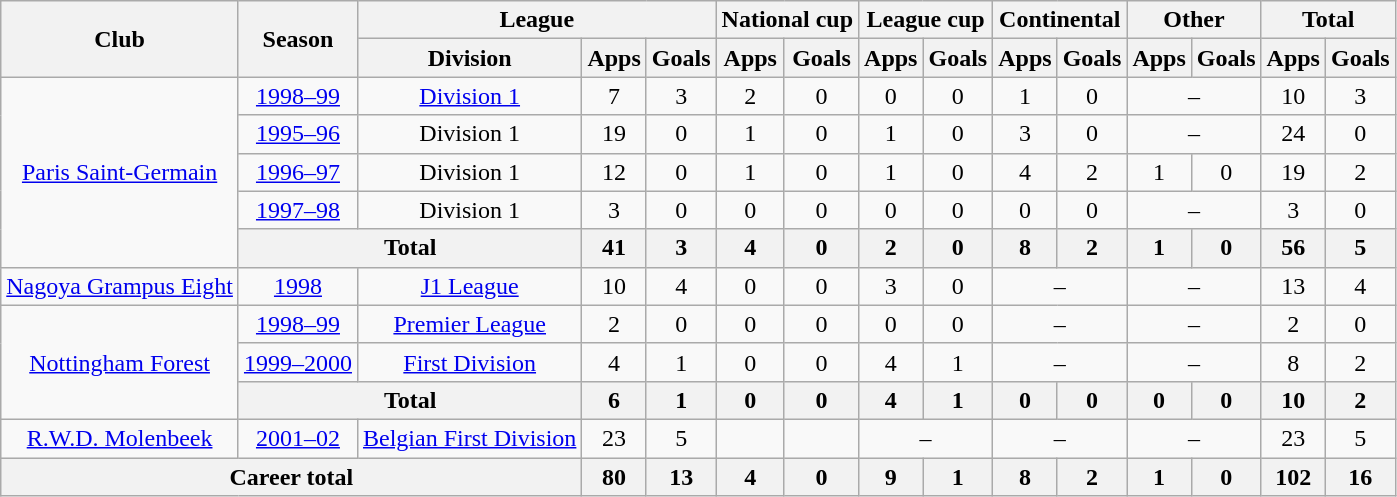<table class="wikitable" style="text-align: center;">
<tr>
<th rowspan="2">Club</th>
<th rowspan="2">Season</th>
<th colspan="3">League</th>
<th colspan="2">National cup</th>
<th colspan="2">League cup</th>
<th colspan="2">Continental</th>
<th colspan="2">Other</th>
<th colspan="2">Total</th>
</tr>
<tr>
<th>Division</th>
<th>Apps</th>
<th>Goals</th>
<th>Apps</th>
<th>Goals</th>
<th>Apps</th>
<th>Goals</th>
<th>Apps</th>
<th>Goals</th>
<th>Apps</th>
<th>Goals</th>
<th>Apps</th>
<th>Goals</th>
</tr>
<tr>
<td rowspan="5"><a href='#'>Paris Saint-Germain</a></td>
<td><a href='#'>1998–99</a></td>
<td><a href='#'>Division 1</a></td>
<td>7</td>
<td>3</td>
<td>2</td>
<td>0</td>
<td>0</td>
<td>0</td>
<td>1</td>
<td>0</td>
<td colspan="2">–</td>
<td>10</td>
<td>3</td>
</tr>
<tr>
<td><a href='#'>1995–96</a></td>
<td>Division 1</td>
<td>19</td>
<td>0</td>
<td>1</td>
<td>0</td>
<td>1</td>
<td>0</td>
<td>3</td>
<td>0</td>
<td colspan="2">–</td>
<td>24</td>
<td>0</td>
</tr>
<tr>
<td><a href='#'>1996–97</a></td>
<td>Division 1</td>
<td>12</td>
<td>0</td>
<td>1</td>
<td>0</td>
<td>1</td>
<td>0</td>
<td>4</td>
<td>2</td>
<td>1</td>
<td>0</td>
<td>19</td>
<td>2</td>
</tr>
<tr>
<td><a href='#'>1997–98</a></td>
<td>Division 1</td>
<td>3</td>
<td>0</td>
<td>0</td>
<td>0</td>
<td>0</td>
<td>0</td>
<td>0</td>
<td>0</td>
<td colspan="2">–</td>
<td>3</td>
<td>0</td>
</tr>
<tr>
<th colspan="2">Total</th>
<th>41</th>
<th>3</th>
<th>4</th>
<th>0</th>
<th>2</th>
<th>0</th>
<th>8</th>
<th>2</th>
<th>1</th>
<th>0</th>
<th>56</th>
<th>5</th>
</tr>
<tr>
<td><a href='#'>Nagoya Grampus Eight</a></td>
<td><a href='#'>1998</a></td>
<td><a href='#'>J1 League</a></td>
<td>10</td>
<td>4</td>
<td>0</td>
<td>0</td>
<td>3</td>
<td>0</td>
<td colspan="2">–</td>
<td colspan="2">–</td>
<td>13</td>
<td>4</td>
</tr>
<tr>
<td rowspan="3"><a href='#'>Nottingham Forest</a></td>
<td><a href='#'>1998–99</a></td>
<td><a href='#'>Premier League</a></td>
<td>2</td>
<td>0</td>
<td>0</td>
<td>0</td>
<td>0</td>
<td>0</td>
<td colspan="2">–</td>
<td colspan="2">–</td>
<td>2</td>
<td>0</td>
</tr>
<tr>
<td><a href='#'>1999–2000</a></td>
<td><a href='#'>First Division</a></td>
<td>4</td>
<td>1</td>
<td>0</td>
<td>0</td>
<td>4</td>
<td>1</td>
<td colspan="2">–</td>
<td colspan="2">–</td>
<td>8</td>
<td>2</td>
</tr>
<tr>
<th colspan="2">Total</th>
<th>6</th>
<th>1</th>
<th>0</th>
<th>0</th>
<th>4</th>
<th>1</th>
<th>0</th>
<th>0</th>
<th>0</th>
<th>0</th>
<th>10</th>
<th>2</th>
</tr>
<tr>
<td><a href='#'>R.W.D. Molenbeek</a></td>
<td><a href='#'>2001–02</a></td>
<td><a href='#'>Belgian First Division</a></td>
<td>23</td>
<td>5</td>
<td></td>
<td></td>
<td colspan="2">–</td>
<td colspan="2">–</td>
<td colspan="2">–</td>
<td>23</td>
<td>5</td>
</tr>
<tr>
<th colspan="3">Career total</th>
<th>80</th>
<th>13</th>
<th>4</th>
<th>0</th>
<th>9</th>
<th>1</th>
<th>8</th>
<th>2</th>
<th>1</th>
<th>0</th>
<th>102</th>
<th>16</th>
</tr>
</table>
